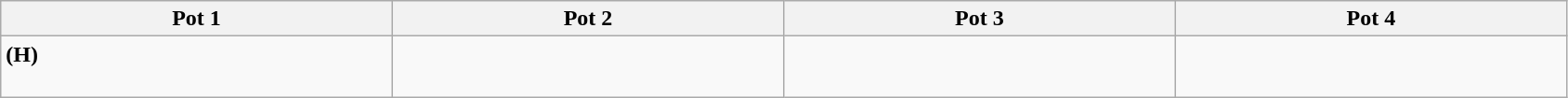<table class="wikitable" style="width:89%;">
<tr>
<th width=20%>Pot 1</th>
<th width=20%>Pot 2</th>
<th width=20%>Pot 3</th>
<th width=20%>Pot 4</th>
</tr>
<tr>
<td> <strong>(H)</strong><br><br></td>
<td><br><br></td>
<td><br><br></td>
<td><br><br></td>
</tr>
</table>
